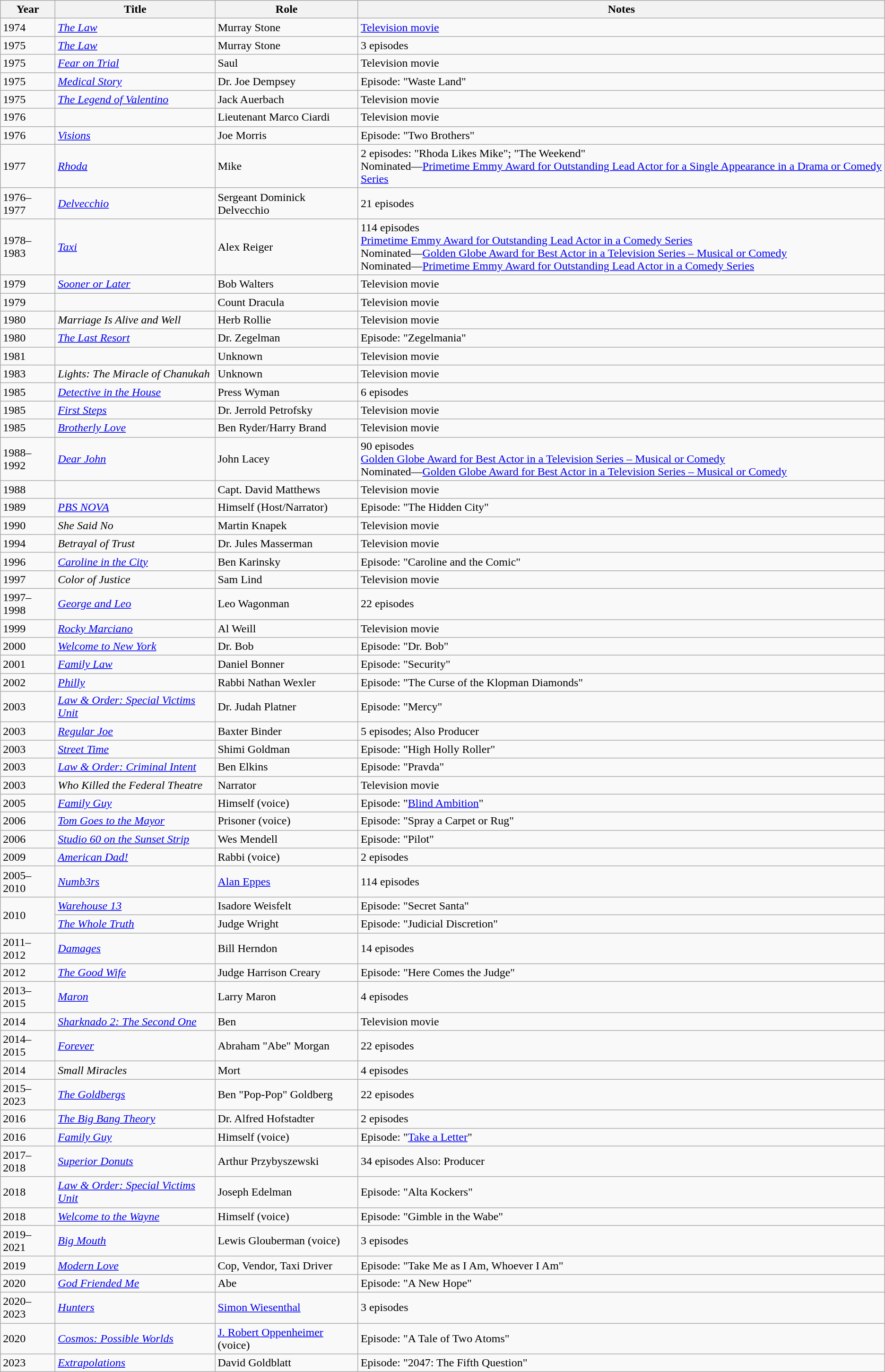<table class="wikitable sortable">
<tr>
<th>Year</th>
<th>Title</th>
<th>Role</th>
<th class="unsortable">Notes</th>
</tr>
<tr>
<td>1974</td>
<td><em><a href='#'>The Law</a></em></td>
<td>Murray Stone</td>
<td><a href='#'>Television movie</a></td>
</tr>
<tr>
<td>1975</td>
<td><em><a href='#'>The Law</a></em></td>
<td>Murray Stone</td>
<td>3 episodes</td>
</tr>
<tr>
<td>1975</td>
<td><em><a href='#'>Fear on Trial</a></em></td>
<td>Saul</td>
<td>Television movie</td>
</tr>
<tr>
<td>1975</td>
<td><em><a href='#'>Medical Story</a></em></td>
<td>Dr. Joe Dempsey</td>
<td>Episode: "Waste Land"</td>
</tr>
<tr>
<td>1975</td>
<td><em><a href='#'>The Legend of Valentino</a></em></td>
<td>Jack Auerbach</td>
<td>Television movie</td>
</tr>
<tr>
<td>1976</td>
<td><em></em></td>
<td>Lieutenant Marco Ciardi</td>
<td>Television movie</td>
</tr>
<tr>
<td>1976</td>
<td><em><a href='#'>Visions</a></em></td>
<td>Joe Morris</td>
<td>Episode: "Two Brothers"</td>
</tr>
<tr>
<td>1977</td>
<td><em><a href='#'>Rhoda</a></em></td>
<td>Mike</td>
<td>2 episodes: "Rhoda Likes Mike"; "The Weekend" <br> Nominated—<a href='#'>Primetime Emmy Award for Outstanding Lead Actor for a Single Appearance in a Drama or Comedy Series</a></td>
</tr>
<tr>
<td>1976–1977</td>
<td><em><a href='#'>Delvecchio</a></em></td>
<td>Sergeant Dominick Delvecchio</td>
<td>21 episodes</td>
</tr>
<tr>
<td>1978–1983</td>
<td><em><a href='#'>Taxi</a></em></td>
<td>Alex Reiger</td>
<td>114 episodes <br> <a href='#'>Primetime Emmy Award for Outstanding Lead Actor in a Comedy Series</a>  <br> Nominated—<a href='#'>Golden Globe Award for Best Actor in a Television Series – Musical or Comedy</a>  <br> Nominated—<a href='#'>Primetime Emmy Award for Outstanding Lead Actor in a Comedy Series</a> </td>
</tr>
<tr>
<td>1979</td>
<td><em><a href='#'>Sooner or Later</a></em></td>
<td>Bob Walters</td>
<td>Television movie</td>
</tr>
<tr>
<td>1979</td>
<td><em></em></td>
<td>Count Dracula</td>
<td>Television movie</td>
</tr>
<tr>
<td>1980</td>
<td><em>Marriage Is Alive and Well</em></td>
<td>Herb Rollie</td>
<td>Television movie</td>
</tr>
<tr>
<td>1980</td>
<td><em><a href='#'>The Last Resort</a></em></td>
<td>Dr. Zegelman</td>
<td>Episode: "Zegelmania"</td>
</tr>
<tr>
<td>1981</td>
<td><em></em></td>
<td>Unknown</td>
<td>Television movie</td>
</tr>
<tr>
<td>1983</td>
<td><em>Lights: The Miracle of Chanukah</em></td>
<td>Unknown</td>
<td>Television movie</td>
</tr>
<tr>
<td>1985</td>
<td><em><a href='#'>Detective in the House</a></em></td>
<td>Press Wyman</td>
<td>6 episodes</td>
</tr>
<tr>
<td>1985</td>
<td><em><a href='#'>First Steps</a></em></td>
<td>Dr. Jerrold Petrofsky</td>
<td>Television movie</td>
</tr>
<tr>
<td>1985</td>
<td><em><a href='#'>Brotherly Love</a></em></td>
<td>Ben Ryder/Harry Brand</td>
<td>Television movie</td>
</tr>
<tr>
<td>1988–1992</td>
<td><em><a href='#'>Dear John</a></em></td>
<td>John Lacey</td>
<td>90 episodes <br> <a href='#'>Golden Globe Award for Best Actor in a Television Series – Musical or Comedy</a>  <br> Nominated—<a href='#'>Golden Globe Award for Best Actor in a Television Series – Musical or Comedy</a> </td>
</tr>
<tr>
<td>1988</td>
<td><em></em></td>
<td>Capt. David Matthews</td>
<td>Television movie</td>
</tr>
<tr>
<td>1989</td>
<td><em><a href='#'>PBS NOVA</a></em></td>
<td>Himself (Host/Narrator)</td>
<td>Episode: "The Hidden City"</td>
</tr>
<tr>
<td>1990</td>
<td><em>She Said No</em></td>
<td>Martin Knapek</td>
<td>Television movie</td>
</tr>
<tr>
<td>1994</td>
<td><em>Betrayal of Trust</em></td>
<td>Dr. Jules Masserman</td>
<td>Television movie</td>
</tr>
<tr>
<td>1996</td>
<td><em><a href='#'>Caroline in the City</a></em></td>
<td>Ben Karinsky</td>
<td>Episode: "Caroline and the Comic"</td>
</tr>
<tr>
<td>1997</td>
<td><em>Color of Justice</em></td>
<td>Sam Lind</td>
<td>Television movie</td>
</tr>
<tr>
<td>1997–1998</td>
<td><em><a href='#'>George and Leo</a></em></td>
<td>Leo Wagonman</td>
<td>22 episodes</td>
</tr>
<tr>
<td>1999</td>
<td><em><a href='#'>Rocky Marciano</a></em></td>
<td>Al Weill</td>
<td>Television movie</td>
</tr>
<tr>
<td>2000</td>
<td><em><a href='#'>Welcome to New York</a></em></td>
<td>Dr. Bob</td>
<td>Episode: "Dr. Bob"</td>
</tr>
<tr>
<td>2001</td>
<td><em><a href='#'>Family Law</a></em></td>
<td>Daniel Bonner</td>
<td>Episode: "Security"</td>
</tr>
<tr>
<td>2002</td>
<td><em><a href='#'>Philly</a></em></td>
<td>Rabbi Nathan Wexler</td>
<td>Episode: "The Curse of the Klopman Diamonds"</td>
</tr>
<tr>
<td>2003</td>
<td><em><a href='#'>Law & Order: Special Victims Unit</a></em></td>
<td>Dr. Judah Platner</td>
<td>Episode: "Mercy"</td>
</tr>
<tr>
<td>2003</td>
<td><em><a href='#'>Regular Joe</a></em></td>
<td>Baxter Binder</td>
<td>5 episodes; Also Producer</td>
</tr>
<tr>
<td>2003</td>
<td><em><a href='#'>Street Time</a></em></td>
<td>Shimi Goldman</td>
<td>Episode: "High Holly Roller"</td>
</tr>
<tr>
<td>2003</td>
<td><em><a href='#'>Law & Order: Criminal Intent</a></em></td>
<td>Ben Elkins</td>
<td>Episode: "Pravda"</td>
</tr>
<tr>
<td>2003</td>
<td><em>Who Killed the Federal Theatre</em></td>
<td>Narrator</td>
<td>Television movie</td>
</tr>
<tr>
<td>2005</td>
<td><em><a href='#'>Family Guy</a></em></td>
<td>Himself (voice)</td>
<td>Episode: "<a href='#'>Blind Ambition</a>"</td>
</tr>
<tr>
<td>2006</td>
<td><em><a href='#'>Tom Goes to the Mayor</a></em></td>
<td>Prisoner (voice)</td>
<td>Episode: "Spray a Carpet or Rug"</td>
</tr>
<tr>
<td>2006</td>
<td><em><a href='#'>Studio 60 on the Sunset Strip</a></em></td>
<td>Wes Mendell</td>
<td>Episode: "Pilot"</td>
</tr>
<tr>
<td>2009</td>
<td><em><a href='#'>American Dad!</a></em></td>
<td>Rabbi (voice)</td>
<td>2 episodes</td>
</tr>
<tr>
<td>2005–2010</td>
<td><em><a href='#'>Numb3rs</a></em></td>
<td><a href='#'>Alan Eppes</a></td>
<td>114 episodes</td>
</tr>
<tr>
<td rowspan="2">2010</td>
<td><em><a href='#'>Warehouse 13</a></em></td>
<td>Isadore Weisfelt</td>
<td>Episode: "Secret Santa"</td>
</tr>
<tr>
<td><em><a href='#'>The Whole Truth</a></em></td>
<td>Judge Wright</td>
<td>Episode: "Judicial Discretion"</td>
</tr>
<tr>
<td>2011–2012</td>
<td><em><a href='#'>Damages</a></em></td>
<td>Bill Herndon</td>
<td>14 episodes</td>
</tr>
<tr>
<td>2012</td>
<td><em><a href='#'>The Good Wife</a></em></td>
<td>Judge Harrison Creary</td>
<td>Episode: "Here Comes the Judge"</td>
</tr>
<tr>
<td>2013–2015</td>
<td><em><a href='#'>Maron</a></em></td>
<td>Larry Maron</td>
<td>4 episodes</td>
</tr>
<tr>
<td>2014</td>
<td><em><a href='#'>Sharknado 2: The Second One</a></em></td>
<td>Ben</td>
<td>Television movie</td>
</tr>
<tr>
<td>2014–2015</td>
<td><em><a href='#'>Forever</a></em></td>
<td>Abraham "Abe" Morgan</td>
<td>22 episodes</td>
</tr>
<tr>
<td>2014</td>
<td><em>Small Miracles</em></td>
<td>Mort</td>
<td>4 episodes</td>
</tr>
<tr>
<td>2015–2023</td>
<td><em><a href='#'>The Goldbergs</a></em></td>
<td>Ben "Pop-Pop" Goldberg</td>
<td>22 episodes</td>
</tr>
<tr>
<td>2016</td>
<td><em><a href='#'>The Big Bang Theory</a></em></td>
<td>Dr. Alfred Hofstadter</td>
<td>2 episodes</td>
</tr>
<tr>
<td>2016</td>
<td><em><a href='#'>Family Guy</a></em></td>
<td>Himself (voice)</td>
<td>Episode: "<a href='#'>Take a Letter</a>"</td>
</tr>
<tr>
<td>2017–2018</td>
<td><em><a href='#'>Superior Donuts</a></em></td>
<td>Arthur Przybyszewski</td>
<td>34 episodes Also: Producer</td>
</tr>
<tr>
<td>2018</td>
<td><em><a href='#'>Law & Order: Special Victims Unit</a></em></td>
<td>Joseph Edelman</td>
<td>Episode: "Alta Kockers"</td>
</tr>
<tr>
<td>2018</td>
<td><em><a href='#'>Welcome to the Wayne</a></em></td>
<td>Himself (voice)</td>
<td>Episode: "Gimble in the Wabe"</td>
</tr>
<tr>
<td>2019–2021</td>
<td><em><a href='#'>Big Mouth</a></em></td>
<td>Lewis Glouberman (voice)</td>
<td>3 episodes</td>
</tr>
<tr>
<td>2019</td>
<td><em><a href='#'>Modern Love</a></em></td>
<td>Cop, Vendor, Taxi Driver</td>
<td>Episode: "Take Me as I Am, Whoever I Am"</td>
</tr>
<tr>
<td>2020</td>
<td><em><a href='#'>God Friended Me</a></em></td>
<td>Abe</td>
<td>Episode: "A New Hope"</td>
</tr>
<tr>
<td>2020–2023</td>
<td><em><a href='#'>Hunters</a></em></td>
<td><a href='#'>Simon Wiesenthal</a></td>
<td>3 episodes</td>
</tr>
<tr>
<td>2020</td>
<td><em><a href='#'>Cosmos: Possible Worlds</a></em></td>
<td><a href='#'>J. Robert Oppenheimer</a> (voice)</td>
<td>Episode: "A Tale of Two Atoms"</td>
</tr>
<tr>
<td>2023</td>
<td><em><a href='#'>Extrapolations</a></em></td>
<td>David Goldblatt</td>
<td>Episode: "2047: The Fifth Question"</td>
</tr>
</table>
